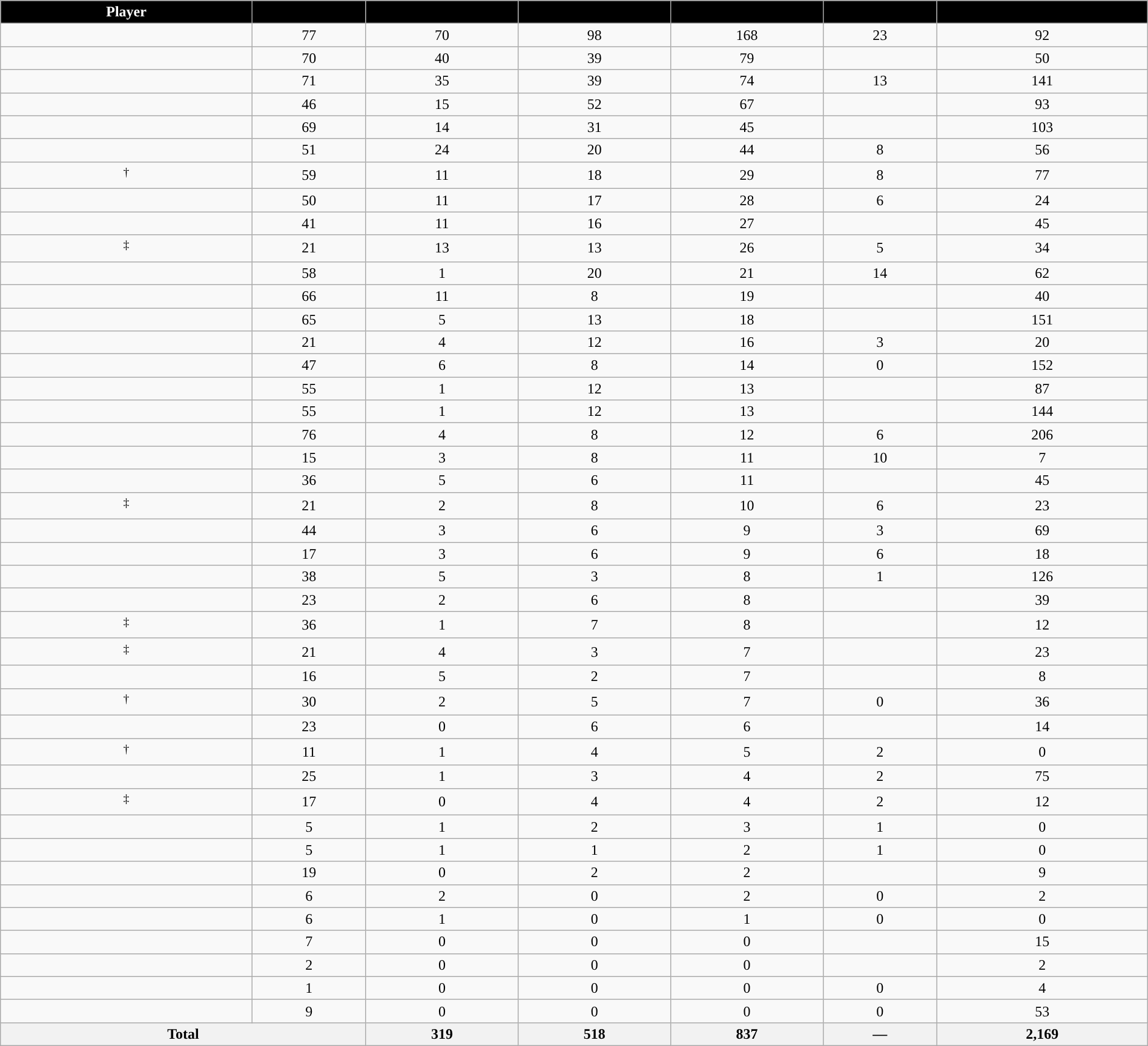<table class="wikitable sortable" style="width:100%; text-align:center;">
<tr align=center>
<th style="color:white; background:#000000; ">Player</th>
<th style="color:white; background:#000000; "></th>
<th style="color:white; background:#000000; "></th>
<th style="color:white; background:#000000; "></th>
<th style="color:white; background:#000000; "></th>
<th style="color:white; background:#000000; "></th>
<th style="color:white; background:#000000; "></th>
</tr>
<tr>
<td></td>
<td>77</td>
<td>70</td>
<td>98</td>
<td>168</td>
<td>23</td>
<td>92</td>
</tr>
<tr>
<td></td>
<td>70</td>
<td>40</td>
<td>39</td>
<td>79</td>
<td></td>
<td>50</td>
</tr>
<tr>
<td></td>
<td>71</td>
<td>35</td>
<td>39</td>
<td>74</td>
<td>13</td>
<td>141</td>
</tr>
<tr>
<td></td>
<td>46</td>
<td>15</td>
<td>52</td>
<td>67</td>
<td></td>
<td>93</td>
</tr>
<tr>
<td></td>
<td>69</td>
<td>14</td>
<td>31</td>
<td>45</td>
<td></td>
<td>103</td>
</tr>
<tr>
<td></td>
<td>51</td>
<td>24</td>
<td>20</td>
<td>44</td>
<td>8</td>
<td>56</td>
</tr>
<tr>
<td><sup>†</sup></td>
<td>59</td>
<td>11</td>
<td>18</td>
<td>29</td>
<td>8</td>
<td>77</td>
</tr>
<tr>
<td></td>
<td>50</td>
<td>11</td>
<td>17</td>
<td>28</td>
<td>6</td>
<td>24</td>
</tr>
<tr>
<td></td>
<td>41</td>
<td>11</td>
<td>16</td>
<td>27</td>
<td></td>
<td>45</td>
</tr>
<tr>
<td><sup>‡</sup></td>
<td>21</td>
<td>13</td>
<td>13</td>
<td>26</td>
<td>5</td>
<td>34</td>
</tr>
<tr>
<td></td>
<td>58</td>
<td>1</td>
<td>20</td>
<td>21</td>
<td>14</td>
<td>62</td>
</tr>
<tr>
<td></td>
<td>66</td>
<td>11</td>
<td>8</td>
<td>19</td>
<td></td>
<td>40</td>
</tr>
<tr>
<td></td>
<td>65</td>
<td>5</td>
<td>13</td>
<td>18</td>
<td></td>
<td>151</td>
</tr>
<tr>
<td></td>
<td>21</td>
<td>4</td>
<td>12</td>
<td>16</td>
<td>3</td>
<td>20</td>
</tr>
<tr>
<td></td>
<td>47</td>
<td>6</td>
<td>8</td>
<td>14</td>
<td>0</td>
<td>152</td>
</tr>
<tr>
<td></td>
<td>55</td>
<td>1</td>
<td>12</td>
<td>13</td>
<td></td>
<td>87</td>
</tr>
<tr>
<td></td>
<td>55</td>
<td>1</td>
<td>12</td>
<td>13</td>
<td></td>
<td>144</td>
</tr>
<tr>
<td></td>
<td>76</td>
<td>4</td>
<td>8</td>
<td>12</td>
<td>6</td>
<td>206</td>
</tr>
<tr>
<td></td>
<td>15</td>
<td>3</td>
<td>8</td>
<td>11</td>
<td>10</td>
<td>7</td>
</tr>
<tr>
<td></td>
<td>36</td>
<td>5</td>
<td>6</td>
<td>11</td>
<td></td>
<td>45</td>
</tr>
<tr>
<td><sup>‡</sup></td>
<td>21</td>
<td>2</td>
<td>8</td>
<td>10</td>
<td>6</td>
<td>23</td>
</tr>
<tr>
<td></td>
<td>44</td>
<td>3</td>
<td>6</td>
<td>9</td>
<td>3</td>
<td>69</td>
</tr>
<tr>
<td></td>
<td>17</td>
<td>3</td>
<td>6</td>
<td>9</td>
<td>6</td>
<td>18</td>
</tr>
<tr>
<td></td>
<td>38</td>
<td>5</td>
<td>3</td>
<td>8</td>
<td>1</td>
<td>126</td>
</tr>
<tr>
<td></td>
<td>23</td>
<td>2</td>
<td>6</td>
<td>8</td>
<td></td>
<td>39</td>
</tr>
<tr>
<td><sup>‡</sup></td>
<td>36</td>
<td>1</td>
<td>7</td>
<td>8</td>
<td></td>
<td>12</td>
</tr>
<tr>
<td><sup>‡</sup></td>
<td>21</td>
<td>4</td>
<td>3</td>
<td>7</td>
<td></td>
<td>23</td>
</tr>
<tr>
<td></td>
<td>16</td>
<td>5</td>
<td>2</td>
<td>7</td>
<td></td>
<td>8</td>
</tr>
<tr>
<td><sup>†</sup></td>
<td>30</td>
<td>2</td>
<td>5</td>
<td>7</td>
<td>0</td>
<td>36</td>
</tr>
<tr>
<td></td>
<td>23</td>
<td>0</td>
<td>6</td>
<td>6</td>
<td></td>
<td>14</td>
</tr>
<tr>
<td><sup>†</sup></td>
<td>11</td>
<td>1</td>
<td>4</td>
<td>5</td>
<td>2</td>
<td>0</td>
</tr>
<tr>
<td></td>
<td>25</td>
<td>1</td>
<td>3</td>
<td>4</td>
<td>2</td>
<td>75</td>
</tr>
<tr>
<td><sup>‡</sup></td>
<td>17</td>
<td>0</td>
<td>4</td>
<td>4</td>
<td>2</td>
<td>12</td>
</tr>
<tr>
<td></td>
<td>5</td>
<td>1</td>
<td>2</td>
<td>3</td>
<td>1</td>
<td>0</td>
</tr>
<tr>
<td></td>
<td>5</td>
<td>1</td>
<td>1</td>
<td>2</td>
<td>1</td>
<td>0</td>
</tr>
<tr>
<td></td>
<td>19</td>
<td>0</td>
<td>2</td>
<td>2</td>
<td></td>
<td>9</td>
</tr>
<tr>
<td></td>
<td>6</td>
<td>2</td>
<td>0</td>
<td>2</td>
<td>0</td>
<td>2</td>
</tr>
<tr>
<td></td>
<td>6</td>
<td>1</td>
<td>0</td>
<td>1</td>
<td>0</td>
<td>0</td>
</tr>
<tr>
<td></td>
<td>7</td>
<td>0</td>
<td>0</td>
<td>0</td>
<td></td>
<td>15</td>
</tr>
<tr>
<td></td>
<td>2</td>
<td>0</td>
<td>0</td>
<td>0</td>
<td></td>
<td>2</td>
</tr>
<tr>
<td></td>
<td>1</td>
<td>0</td>
<td>0</td>
<td>0</td>
<td>0</td>
<td>4</td>
</tr>
<tr>
<td></td>
<td>9</td>
<td>0</td>
<td>0</td>
<td>0</td>
<td>0</td>
<td>53</td>
</tr>
<tr class="sortbottom">
<th colspan=2>Total</th>
<th>319</th>
<th>518</th>
<th>837</th>
<th>—</th>
<th>2,169</th>
</tr>
</table>
